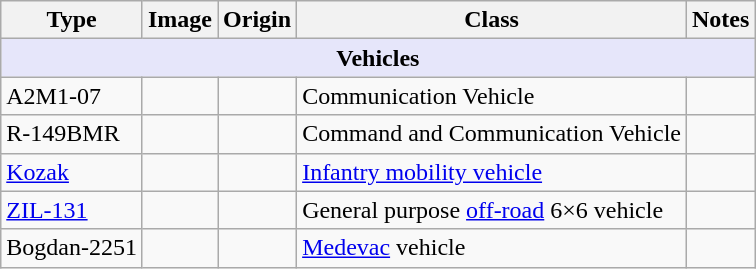<table class="wikitable">
<tr>
<th>Type</th>
<th>Image</th>
<th>Origin</th>
<th>Class</th>
<th>Notes</th>
</tr>
<tr>
<th colspan="6" style="align: center; background: lavender;">Vehicles</th>
</tr>
<tr>
<td>A2M1-07</td>
<td></td>
<td></td>
<td>Communication Vehicle</td>
<td></td>
</tr>
<tr>
<td>R-149BMR</td>
<td></td>
<td></td>
<td>Command and Communication Vehicle</td>
<td></td>
</tr>
<tr>
<td><a href='#'>Kozak</a></td>
<td></td>
<td></td>
<td><a href='#'>Infantry mobility vehicle</a></td>
<td></td>
</tr>
<tr>
<td><a href='#'>ZIL-131</a></td>
<td></td>
<td></td>
<td>General purpose <a href='#'>off-road</a> 6×6 vehicle</td>
<td></td>
</tr>
<tr>
<td>Bogdan-2251</td>
<td></td>
<td></td>
<td><a href='#'>Medevac</a> vehicle</td>
<td></td>
</tr>
</table>
